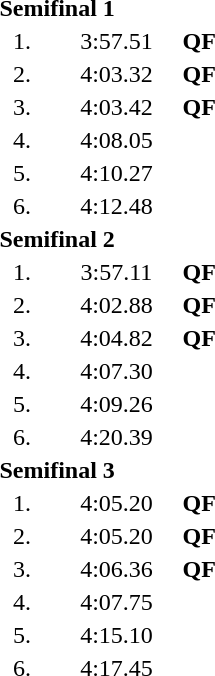<table style="text-align:center">
<tr>
<td colspan=4 align=left><strong>Semifinal 1</strong></td>
</tr>
<tr>
<td width=30>1.</td>
<td align=left></td>
<td width=80>3:57.51</td>
<td><strong>QF</strong></td>
</tr>
<tr>
<td>2.</td>
<td align=left></td>
<td>4:03.32</td>
<td><strong>QF</strong></td>
</tr>
<tr>
<td>3.</td>
<td align=left></td>
<td>4:03.42</td>
<td><strong>QF</strong></td>
</tr>
<tr>
<td>4.</td>
<td align=left></td>
<td>4:08.05</td>
<td></td>
</tr>
<tr>
<td>5.</td>
<td align=left></td>
<td>4:10.27</td>
<td></td>
</tr>
<tr>
<td>6.</td>
<td align=left></td>
<td>4:12.48</td>
<td></td>
</tr>
<tr>
<td colspan=4 align=left><strong>Semifinal 2</strong></td>
</tr>
<tr>
<td>1.</td>
<td align=left></td>
<td>3:57.11</td>
<td><strong>QF</strong></td>
</tr>
<tr>
<td>2.</td>
<td align=left></td>
<td>4:02.88</td>
<td><strong>QF</strong></td>
</tr>
<tr>
<td>3.</td>
<td align=left></td>
<td>4:04.82</td>
<td><strong>QF</strong></td>
</tr>
<tr>
<td>4.</td>
<td align=left></td>
<td>4:07.30</td>
<td></td>
</tr>
<tr>
<td>5.</td>
<td align=left></td>
<td>4:09.26</td>
<td></td>
</tr>
<tr>
<td>6.</td>
<td align=left></td>
<td>4:20.39</td>
<td></td>
</tr>
<tr>
<td colspan=4 align=left><strong>Semifinal 3</strong></td>
</tr>
<tr>
<td>1.</td>
<td align=left></td>
<td>4:05.20</td>
<td><strong>QF</strong></td>
</tr>
<tr>
<td>2.</td>
<td align=left></td>
<td>4:05.20</td>
<td><strong>QF</strong></td>
</tr>
<tr>
<td>3.</td>
<td align=left></td>
<td>4:06.36</td>
<td><strong>QF</strong></td>
</tr>
<tr>
<td>4.</td>
<td align=left></td>
<td>4:07.75</td>
<td></td>
</tr>
<tr>
<td>5.</td>
<td align=left></td>
<td>4:15.10</td>
<td></td>
</tr>
<tr>
<td>6.</td>
<td align=left></td>
<td>4:17.45</td>
<td></td>
</tr>
</table>
